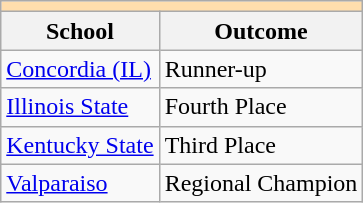<table class="wikitable" style="float:left; margin-right:1em;">
<tr>
<th colspan="3" style="background:#ffdead;"></th>
</tr>
<tr>
<th>School</th>
<th>Outcome</th>
</tr>
<tr>
<td><a href='#'>Concordia (IL)</a></td>
<td>Runner-up</td>
</tr>
<tr>
<td><a href='#'>Illinois State</a></td>
<td>Fourth Place</td>
</tr>
<tr>
<td><a href='#'>Kentucky State</a></td>
<td>Third Place</td>
</tr>
<tr>
<td><a href='#'>Valparaiso</a></td>
<td>Regional Champion</td>
</tr>
</table>
